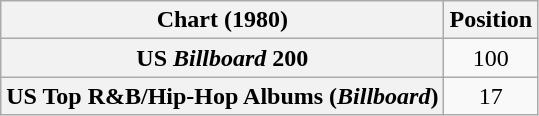<table class="wikitable plainrowheaders" style="text-align:center">
<tr>
<th scope="col">Chart (1980)</th>
<th scope="col">Position</th>
</tr>
<tr>
<th scope="row">US <em>Billboard</em> 200</th>
<td>100</td>
</tr>
<tr>
<th scope="row">US Top R&B/Hip-Hop Albums (<em>Billboard</em>)</th>
<td>17</td>
</tr>
</table>
